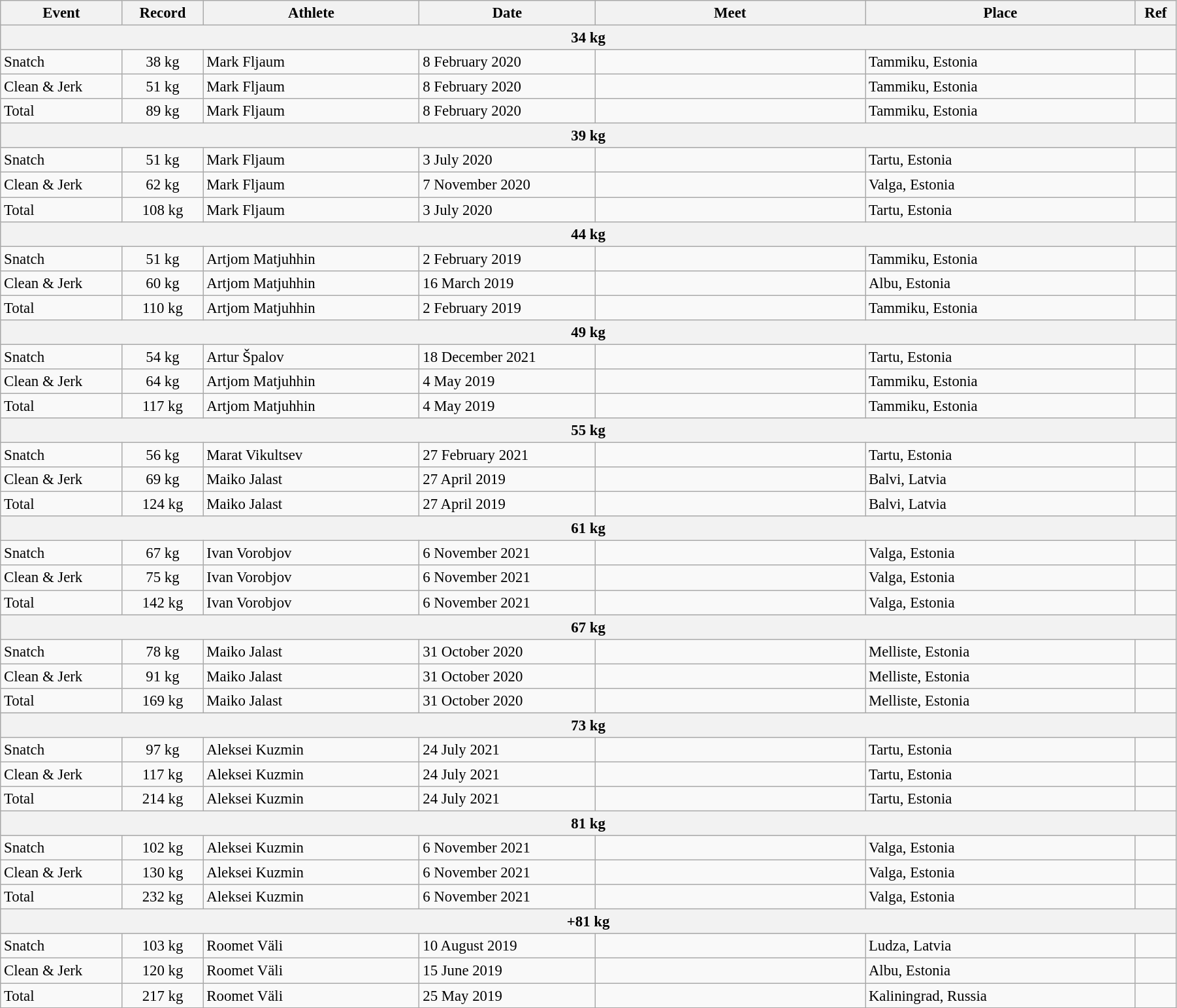<table class="wikitable" style="font-size:95%; width: 95%;">
<tr>
<th width="9%">Event</th>
<th width="6%">Record</th>
<th width="16%">Athlete</th>
<th width="13%">Date</th>
<th width="20%">Meet</th>
<th width="20%">Place</th>
<th width="3%">Ref</th>
</tr>
<tr bgcolor="#DDDDDD">
<th colspan="7">34 kg</th>
</tr>
<tr>
<td>Snatch</td>
<td align="center">38 kg</td>
<td>Mark Fljaum</td>
<td>8 February 2020</td>
<td></td>
<td>Tammiku, Estonia</td>
<td></td>
</tr>
<tr>
<td>Clean & Jerk</td>
<td align="center">51 kg</td>
<td>Mark Fljaum</td>
<td>8 February 2020</td>
<td></td>
<td>Tammiku, Estonia</td>
<td></td>
</tr>
<tr>
<td>Total</td>
<td align="center">89 kg</td>
<td>Mark Fljaum</td>
<td>8 February 2020</td>
<td></td>
<td>Tammiku, Estonia</td>
<td></td>
</tr>
<tr bgcolor="#DDDDDD">
<th colspan="7">39 kg</th>
</tr>
<tr>
<td>Snatch</td>
<td align="center">51 kg</td>
<td>Mark Fljaum</td>
<td>3 July 2020</td>
<td></td>
<td>Tartu, Estonia</td>
<td></td>
</tr>
<tr>
<td>Clean & Jerk</td>
<td align="center">62 kg</td>
<td>Mark Fljaum</td>
<td>7 November 2020</td>
<td></td>
<td>Valga, Estonia</td>
<td></td>
</tr>
<tr>
<td>Total</td>
<td align="center">108 kg</td>
<td>Mark Fljaum</td>
<td>3 July 2020</td>
<td></td>
<td>Tartu, Estonia</td>
<td></td>
</tr>
<tr bgcolor="#DDDDDD">
<th colspan="7">44 kg</th>
</tr>
<tr>
<td>Snatch</td>
<td align="center">51 kg</td>
<td>Artjom Matjuhhin</td>
<td>2 February 2019</td>
<td></td>
<td>Tammiku, Estonia</td>
<td></td>
</tr>
<tr>
<td>Clean & Jerk</td>
<td align="center">60 kg</td>
<td>Artjom Matjuhhin</td>
<td>16 March 2019</td>
<td></td>
<td>Albu, Estonia</td>
<td></td>
</tr>
<tr>
<td>Total</td>
<td align="center">110 kg</td>
<td>Artjom Matjuhhin</td>
<td>2 February 2019</td>
<td></td>
<td>Tammiku, Estonia</td>
<td></td>
</tr>
<tr bgcolor="#DDDDDD">
<th colspan="7">49 kg</th>
</tr>
<tr>
<td>Snatch</td>
<td align="center">54 kg</td>
<td>Artur Špalov</td>
<td>18 December 2021</td>
<td></td>
<td>Tartu, Estonia</td>
<td></td>
</tr>
<tr>
<td>Clean & Jerk</td>
<td align="center">64 kg</td>
<td>Artjom Matjuhhin</td>
<td>4 May 2019</td>
<td></td>
<td>Tammiku, Estonia</td>
<td></td>
</tr>
<tr>
<td>Total</td>
<td align="center">117 kg</td>
<td>Artjom Matjuhhin</td>
<td>4 May 2019</td>
<td></td>
<td>Tammiku, Estonia</td>
<td></td>
</tr>
<tr bgcolor="#DDDDDD">
<th colspan="7">55 kg</th>
</tr>
<tr>
<td>Snatch</td>
<td align="center">56 kg</td>
<td>Marat Vikultsev</td>
<td>27 February 2021</td>
<td></td>
<td>Tartu, Estonia</td>
<td></td>
</tr>
<tr>
<td>Clean & Jerk</td>
<td align="center">69 kg</td>
<td>Maiko Jalast</td>
<td>27 April 2019</td>
<td></td>
<td>Balvi, Latvia</td>
<td></td>
</tr>
<tr>
<td>Total</td>
<td align="center">124 kg</td>
<td>Maiko Jalast</td>
<td>27 April 2019</td>
<td></td>
<td>Balvi, Latvia</td>
<td></td>
</tr>
<tr bgcolor="#DDDDDD">
<th colspan="7">61 kg</th>
</tr>
<tr>
<td>Snatch</td>
<td align="center">67 kg</td>
<td>Ivan Vorobjov</td>
<td>6 November 2021</td>
<td></td>
<td>Valga, Estonia</td>
<td></td>
</tr>
<tr>
<td>Clean & Jerk</td>
<td align="center">75 kg</td>
<td>Ivan Vorobjov</td>
<td>6 November 2021</td>
<td></td>
<td>Valga, Estonia</td>
<td></td>
</tr>
<tr>
<td>Total</td>
<td align="center">142 kg</td>
<td>Ivan Vorobjov</td>
<td>6 November 2021</td>
<td></td>
<td>Valga, Estonia</td>
<td></td>
</tr>
<tr bgcolor="#DDDDDD">
<th colspan="7">67 kg</th>
</tr>
<tr>
<td>Snatch</td>
<td align="center">78 kg</td>
<td>Maiko Jalast</td>
<td>31 October 2020</td>
<td></td>
<td>Melliste, Estonia</td>
<td></td>
</tr>
<tr>
<td>Clean & Jerk</td>
<td align="center">91 kg</td>
<td>Maiko Jalast</td>
<td>31 October 2020</td>
<td></td>
<td>Melliste, Estonia</td>
<td></td>
</tr>
<tr>
<td>Total</td>
<td align="center">169 kg</td>
<td>Maiko Jalast</td>
<td>31 October 2020</td>
<td></td>
<td>Melliste, Estonia</td>
<td></td>
</tr>
<tr bgcolor="#DDDDDD">
<th colspan="7">73 kg</th>
</tr>
<tr>
<td>Snatch</td>
<td align="center">97 kg</td>
<td>Aleksei Kuzmin</td>
<td>24 July 2021</td>
<td></td>
<td>Tartu, Estonia</td>
<td></td>
</tr>
<tr>
<td>Clean & Jerk</td>
<td align="center">117 kg</td>
<td>Aleksei Kuzmin</td>
<td>24 July 2021</td>
<td></td>
<td>Tartu, Estonia</td>
<td></td>
</tr>
<tr>
<td>Total</td>
<td align="center">214 kg</td>
<td>Aleksei Kuzmin</td>
<td>24 July 2021</td>
<td></td>
<td>Tartu, Estonia</td>
<td></td>
</tr>
<tr bgcolor="#DDDDDD">
<th colspan="7">81 kg</th>
</tr>
<tr>
<td>Snatch</td>
<td align="center">102 kg</td>
<td>Aleksei Kuzmin</td>
<td>6 November 2021</td>
<td></td>
<td>Valga, Estonia</td>
<td></td>
</tr>
<tr>
<td>Clean & Jerk</td>
<td align="center">130 kg</td>
<td>Aleksei Kuzmin</td>
<td>6 November 2021</td>
<td></td>
<td>Valga, Estonia</td>
<td></td>
</tr>
<tr>
<td>Total</td>
<td align="center">232 kg</td>
<td>Aleksei Kuzmin</td>
<td>6 November 2021</td>
<td></td>
<td>Valga, Estonia</td>
<td></td>
</tr>
<tr bgcolor="#DDDDDD">
<th colspan="7">+81 kg</th>
</tr>
<tr>
<td>Snatch</td>
<td align="center">103 kg</td>
<td>Roomet Väli</td>
<td>10 August 2019</td>
<td></td>
<td>Ludza, Latvia</td>
<td></td>
</tr>
<tr>
<td>Clean & Jerk</td>
<td align="center">120 kg</td>
<td>Roomet Väli</td>
<td>15 June 2019</td>
<td></td>
<td>Albu, Estonia</td>
<td></td>
</tr>
<tr>
<td>Total</td>
<td align="center">217 kg</td>
<td>Roomet Väli</td>
<td>25 May 2019</td>
<td></td>
<td>Kaliningrad, Russia</td>
<td></td>
</tr>
</table>
